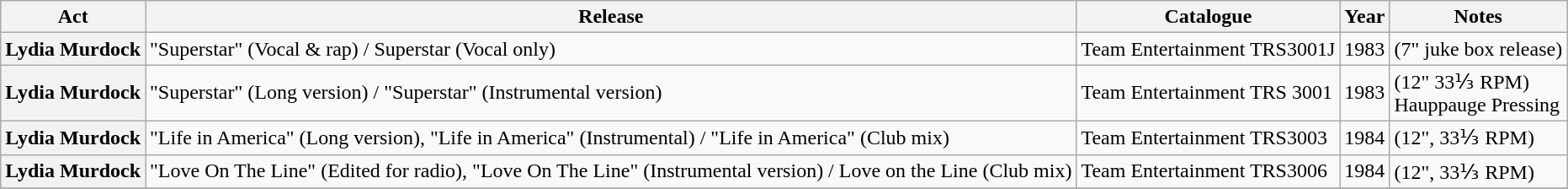<table class="wikitable plainrowheaders sortable">
<tr>
<th scope="col" class="unsortable">Act</th>
<th scope="col">Release</th>
<th scope="col">Catalogue</th>
<th scope="col">Year</th>
<th scope="col" class="unsortable">Notes</th>
</tr>
<tr>
<th scope="row">Lydia Murdock</th>
<td>"Superstar" (Vocal & rap) / Superstar (Vocal only)</td>
<td>Team Entertainment TRS3001J</td>
<td>1983</td>
<td>(7" juke box release)</td>
</tr>
<tr>
<th scope="row">Lydia Murdock</th>
<td>"Superstar" (Long version) / "Superstar" (Instrumental version)</td>
<td>Team Entertainment TRS 3001</td>
<td>1983</td>
<td>(12" 33⅓ RPM)<br> Hauppauge Pressing</td>
</tr>
<tr>
<th scope="row">Lydia Murdock</th>
<td>"Life in America" (Long version), "Life in America" (Instrumental) / "Life in America" (Club mix)</td>
<td>Team Entertainment TRS3003</td>
<td>1984</td>
<td>(12", 33⅓ RPM)</td>
</tr>
<tr>
<th scope="row">Lydia Murdock</th>
<td>"Love On The Line" (Edited for radio), "Love On The Line" (Instrumental version) / Love on the Line (Club mix)</td>
<td>Team Entertainment TRS3006</td>
<td>1984</td>
<td>(12", 33⅓ RPM)</td>
</tr>
<tr>
</tr>
</table>
